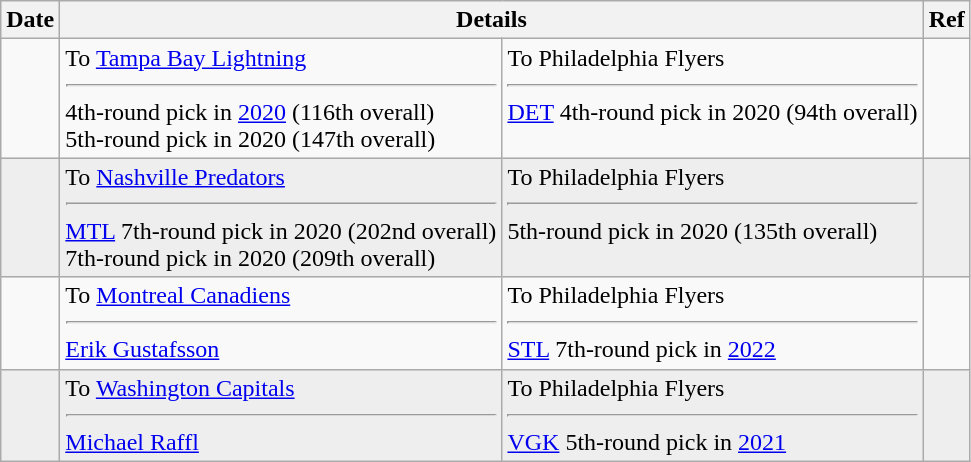<table class="wikitable">
<tr>
<th>Date</th>
<th colspan="2">Details</th>
<th>Ref</th>
</tr>
<tr>
<td></td>
<td valign="top">To <a href='#'>Tampa Bay Lightning</a><hr>4th-round pick in <a href='#'>2020</a> (116th overall)<br>5th-round pick in 2020 (147th overall)</td>
<td valign="top">To Philadelphia Flyers<hr><a href='#'>DET</a> 4th-round pick in 2020 (94th overall)</td>
<td></td>
</tr>
<tr style="background:#eee;">
<td></td>
<td valign="top">To <a href='#'>Nashville Predators</a><hr><a href='#'>MTL</a> 7th-round pick in 2020 (202nd overall)<br>7th-round pick in 2020 (209th overall)</td>
<td valign="top">To Philadelphia Flyers<hr>5th-round pick in 2020 (135th overall)</td>
<td></td>
</tr>
<tr>
<td></td>
<td valign="top">To <a href='#'>Montreal Canadiens</a><hr><a href='#'>Erik Gustafsson</a></td>
<td valign="top">To Philadelphia Flyers<hr><a href='#'>STL</a> 7th-round pick in <a href='#'>2022</a></td>
<td></td>
</tr>
<tr style="background:#eee;">
<td></td>
<td valign="top">To <a href='#'>Washington Capitals</a><hr><a href='#'>Michael Raffl</a></td>
<td valign="top">To Philadelphia Flyers<hr><a href='#'>VGK</a> 5th-round pick in <a href='#'>2021</a></td>
<td></td>
</tr>
</table>
